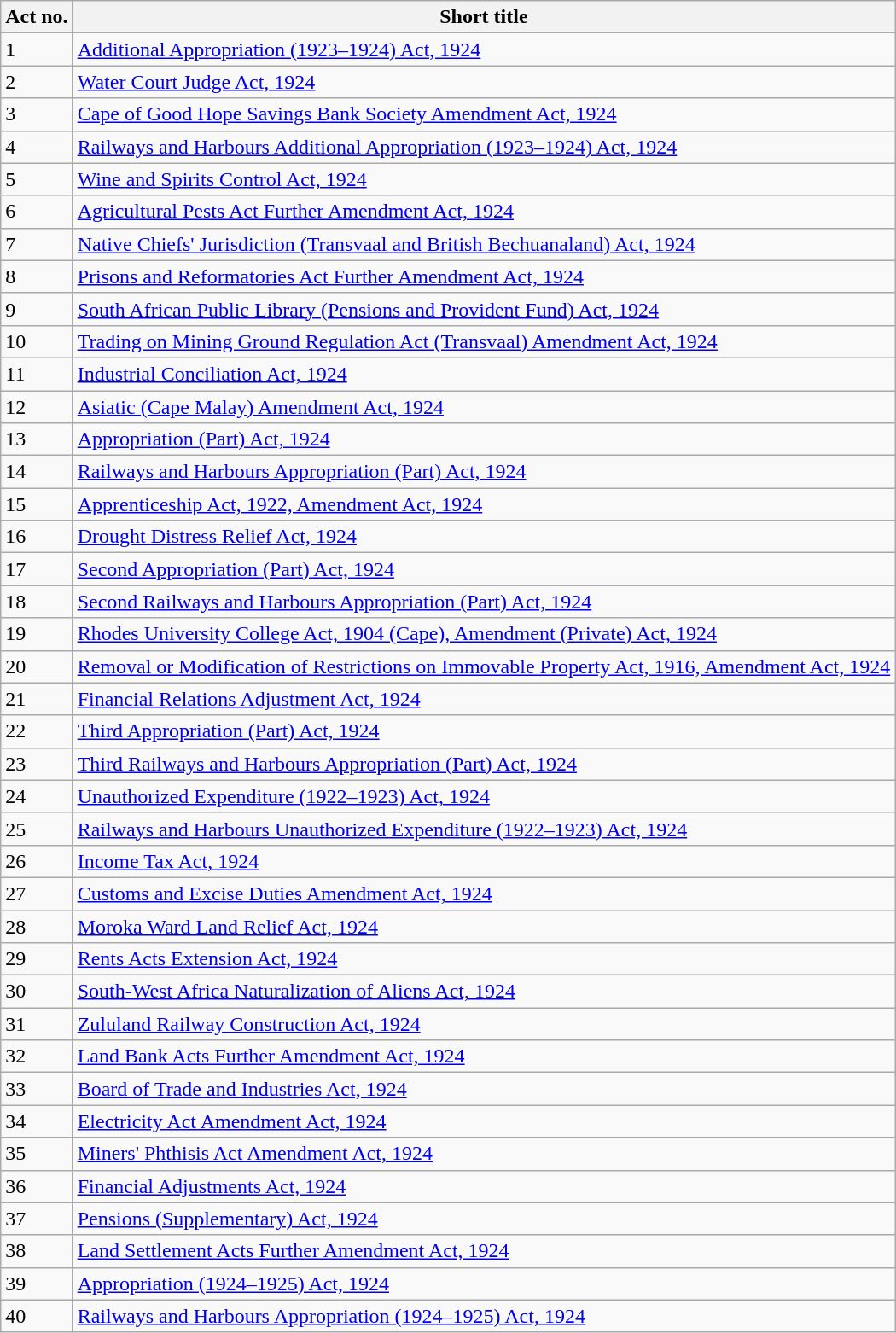<table class="wikitable sortable">
<tr>
<th>Act no.</th>
<th>Short title</th>
</tr>
<tr>
<td>1</td>
<td><a href='#'>Additional Appropriation (1923–1924) Act, 1924</a></td>
</tr>
<tr>
<td>2</td>
<td><a href='#'>Water Court Judge Act, 1924</a></td>
</tr>
<tr>
<td>3</td>
<td><a href='#'>Cape of Good Hope Savings Bank Society Amendment Act, 1924</a></td>
</tr>
<tr>
<td>4</td>
<td><a href='#'>Railways and Harbours Additional Appropriation (1923–1924) Act, 1924</a></td>
</tr>
<tr>
<td>5</td>
<td><a href='#'>Wine and Spirits Control Act, 1924</a></td>
</tr>
<tr>
<td>6</td>
<td><a href='#'>Agricultural Pests Act Further Amendment Act, 1924</a></td>
</tr>
<tr>
<td>7</td>
<td><a href='#'>Native Chiefs' Jurisdiction (Transvaal and British Bechuanaland) Act, 1924</a></td>
</tr>
<tr>
<td>8</td>
<td><a href='#'>Prisons and Reformatories Act Further Amendment Act, 1924</a></td>
</tr>
<tr>
<td>9</td>
<td><a href='#'>South African Public Library (Pensions and Provident Fund) Act, 1924</a></td>
</tr>
<tr>
<td>10</td>
<td><a href='#'>Trading on Mining Ground Regulation Act (Transvaal) Amendment Act, 1924</a></td>
</tr>
<tr>
<td>11</td>
<td><a href='#'>Industrial Conciliation Act, 1924</a></td>
</tr>
<tr>
<td>12</td>
<td><a href='#'>Asiatic (Cape Malay) Amendment Act, 1924</a></td>
</tr>
<tr>
<td>13</td>
<td><a href='#'>Appropriation (Part) Act, 1924</a></td>
</tr>
<tr>
<td>14</td>
<td><a href='#'>Railways and Harbours Appropriation (Part) Act, 1924</a></td>
</tr>
<tr>
<td>15</td>
<td><a href='#'>Apprenticeship Act, 1922, Amendment Act, 1924</a></td>
</tr>
<tr>
<td>16</td>
<td><a href='#'>Drought Distress Relief Act, 1924</a></td>
</tr>
<tr>
<td>17</td>
<td><a href='#'>Second Appropriation (Part) Act, 1924</a></td>
</tr>
<tr>
<td>18</td>
<td><a href='#'>Second Railways and Harbours Appropriation (Part) Act, 1924</a></td>
</tr>
<tr>
<td>19</td>
<td><a href='#'>Rhodes University College Act, 1904 (Cape), Amendment (Private) Act, 1924</a></td>
</tr>
<tr>
<td>20</td>
<td><a href='#'>Removal or Modification of Restrictions on Immovable Property Act, 1916, Amendment Act, 1924</a></td>
</tr>
<tr>
<td>21</td>
<td><a href='#'>Financial Relations Adjustment Act, 1924</a></td>
</tr>
<tr>
<td>22</td>
<td><a href='#'>Third Appropriation (Part) Act, 1924</a></td>
</tr>
<tr>
<td>23</td>
<td><a href='#'>Third Railways and Harbours Appropriation (Part) Act, 1924</a></td>
</tr>
<tr>
<td>24</td>
<td><a href='#'>Unauthorized Expenditure (1922–1923) Act, 1924</a></td>
</tr>
<tr>
<td>25</td>
<td><a href='#'>Railways and Harbours Unauthorized Expenditure (1922–1923) Act, 1924</a></td>
</tr>
<tr>
<td>26</td>
<td><a href='#'>Income Tax Act, 1924</a></td>
</tr>
<tr>
<td>27</td>
<td><a href='#'>Customs and Excise Duties Amendment Act, 1924</a></td>
</tr>
<tr>
<td>28</td>
<td><a href='#'>Moroka Ward Land Relief Act, 1924</a></td>
</tr>
<tr>
<td>29</td>
<td><a href='#'>Rents Acts Extension Act, 1924</a></td>
</tr>
<tr>
<td>30</td>
<td><a href='#'>South-West Africa Naturalization of Aliens Act, 1924</a></td>
</tr>
<tr>
<td>31</td>
<td><a href='#'>Zululand Railway Construction Act, 1924</a></td>
</tr>
<tr>
<td>32</td>
<td><a href='#'>Land Bank Acts Further Amendment Act, 1924</a></td>
</tr>
<tr>
<td>33</td>
<td><a href='#'>Board of Trade and Industries Act, 1924</a></td>
</tr>
<tr>
<td>34</td>
<td><a href='#'>Electricity Act Amendment Act, 1924</a></td>
</tr>
<tr>
<td>35</td>
<td><a href='#'>Miners' Phthisis Act Amendment Act, 1924</a></td>
</tr>
<tr>
<td>36</td>
<td><a href='#'>Financial Adjustments Act, 1924</a></td>
</tr>
<tr>
<td>37</td>
<td><a href='#'>Pensions (Supplementary) Act, 1924</a></td>
</tr>
<tr>
<td>38</td>
<td><a href='#'>Land Settlement Acts Further Amendment Act, 1924</a></td>
</tr>
<tr>
<td>39</td>
<td><a href='#'>Appropriation (1924–1925) Act, 1924</a></td>
</tr>
<tr>
<td>40</td>
<td><a href='#'>Railways and Harbours Appropriation (1924–1925) Act, 1924</a></td>
</tr>
</table>
